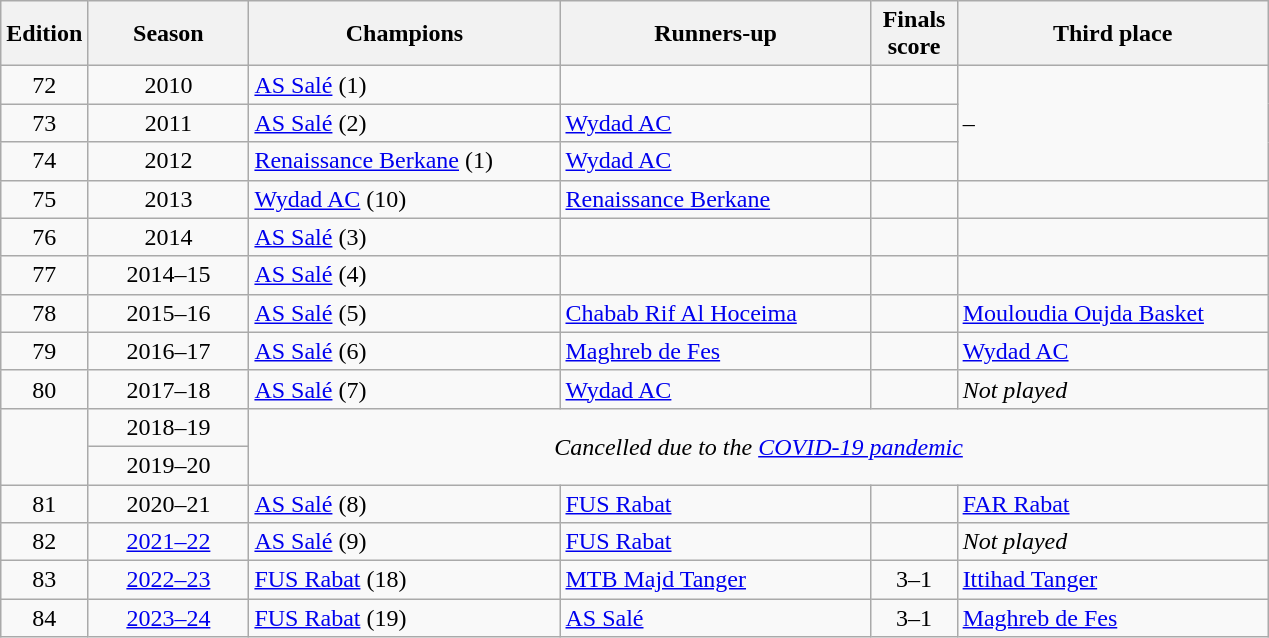<table class="wikitable">
<tr>
<th>Edition</th>
<th width=100>Season</th>
<th width=200>Champions</th>
<th width=200>Runners-up</th>
<th width=50>Finals score</th>
<th width=200>Third place</th>
</tr>
<tr>
<td align="center">72</td>
<td align="center">2010</td>
<td><a href='#'>AS Salé</a> (1)</td>
<td></td>
<td></td>
<td rowspan="3">–</td>
</tr>
<tr>
<td align="center">73</td>
<td align="center">2011</td>
<td><a href='#'>AS Salé</a> (2)</td>
<td><a href='#'>Wydad AC</a></td>
<td></td>
</tr>
<tr>
<td align="center">74</td>
<td align="center">2012</td>
<td><a href='#'>Renaissance Berkane</a> (1)</td>
<td><a href='#'>Wydad AC</a></td>
<td></td>
</tr>
<tr>
<td align="center">75</td>
<td align="center">2013</td>
<td><a href='#'>Wydad AC</a> (10)</td>
<td><a href='#'>Renaissance Berkane</a></td>
<td></td>
<td></td>
</tr>
<tr>
<td align="center">76</td>
<td align="center">2014</td>
<td><a href='#'>AS Salé</a> (3)</td>
<td></td>
<td></td>
<td></td>
</tr>
<tr>
<td align="center">77</td>
<td align="center">2014–15</td>
<td><a href='#'>AS Salé</a> (4)</td>
<td></td>
<td></td>
<td></td>
</tr>
<tr>
<td align="center">78</td>
<td align="center">2015–16</td>
<td><a href='#'>AS Salé</a> (5)</td>
<td><a href='#'>Chabab Rif Al Hoceima</a></td>
<td></td>
<td><a href='#'>Mouloudia Oujda Basket</a></td>
</tr>
<tr>
<td align="center">79</td>
<td align="center">2016–17</td>
<td><a href='#'>AS Salé</a> (6)</td>
<td><a href='#'>Maghreb de Fes</a></td>
<td></td>
<td><a href='#'>Wydad AC</a></td>
</tr>
<tr>
<td align="center">80</td>
<td align="center">2017–18</td>
<td><a href='#'>AS Salé</a> (7)</td>
<td><a href='#'>Wydad AC</a></td>
<td></td>
<td><em>Not played</em></td>
</tr>
<tr>
<td rowspan="2" align="center"></td>
<td align="center">2018–19</td>
<td colspan="4" rowspan="2" align="center"><em>Cancelled due to the <a href='#'>COVID-19 pandemic</a></em></td>
</tr>
<tr>
<td align="center">2019–20</td>
</tr>
<tr>
<td align="center">81</td>
<td align="center">2020–21</td>
<td><a href='#'>AS Salé</a> (8)</td>
<td><a href='#'>FUS Rabat</a></td>
<td></td>
<td><a href='#'>FAR Rabat</a></td>
</tr>
<tr>
<td align="center">82</td>
<td align="center"><a href='#'>2021–22</a></td>
<td><a href='#'>AS Salé</a> (9)</td>
<td><a href='#'>FUS Rabat</a></td>
<td></td>
<td><em>Not played</em></td>
</tr>
<tr>
<td align="center">83</td>
<td align="center"><a href='#'>2022–23</a></td>
<td><a href='#'>FUS Rabat</a> (18)</td>
<td><a href='#'>MTB Majd Tanger</a></td>
<td align="center">3–1</td>
<td><a href='#'>Ittihad Tanger</a></td>
</tr>
<tr>
<td align="center">84</td>
<td align="center"><a href='#'>2023–24</a></td>
<td><a href='#'>FUS Rabat</a> (19)</td>
<td><a href='#'>AS Salé</a></td>
<td align="center">3–1</td>
<td><a href='#'>Maghreb de Fes</a></td>
</tr>
</table>
